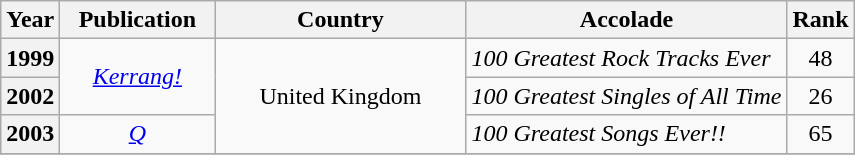<table class="wikitable plainrowheaders" style="text-align:left;">
<tr>
<th scope="col">Year</th>
<th scope="col" style="width:6em;">Publication</th>
<th scope="col" style="width:10em;">Country</th>
<th scope="col">Accolade</th>
<th scope="col">Rank</th>
</tr>
<tr>
<th scope="row">1999</th>
<td style="text-align:center;" rowspan="2"><em><a href='#'>Kerrang!</a></em></td>
<td style="text-align:center;" rowspan="3">United Kingdom</td>
<td><em>100 Greatest Rock Tracks Ever</em></td>
<td style="text-align:center;">48</td>
</tr>
<tr>
<th scope="row">2002</th>
<td><em>100 Greatest Singles of All Time</em></td>
<td style="text-align:center;">26</td>
</tr>
<tr>
<th scope="row">2003</th>
<td style="text-align:center;" rowspan="1"><em><a href='#'>Q</a></em></td>
<td><em>100 Greatest Songs Ever!!</em></td>
<td style="text-align:center;">65</td>
</tr>
<tr>
</tr>
</table>
